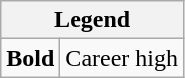<table class="wikitable mw-collapsible mw-collapsed">
<tr>
<th colspan="2">Legend</th>
</tr>
<tr>
<td><strong>Bold</strong></td>
<td>Career high</td>
</tr>
</table>
